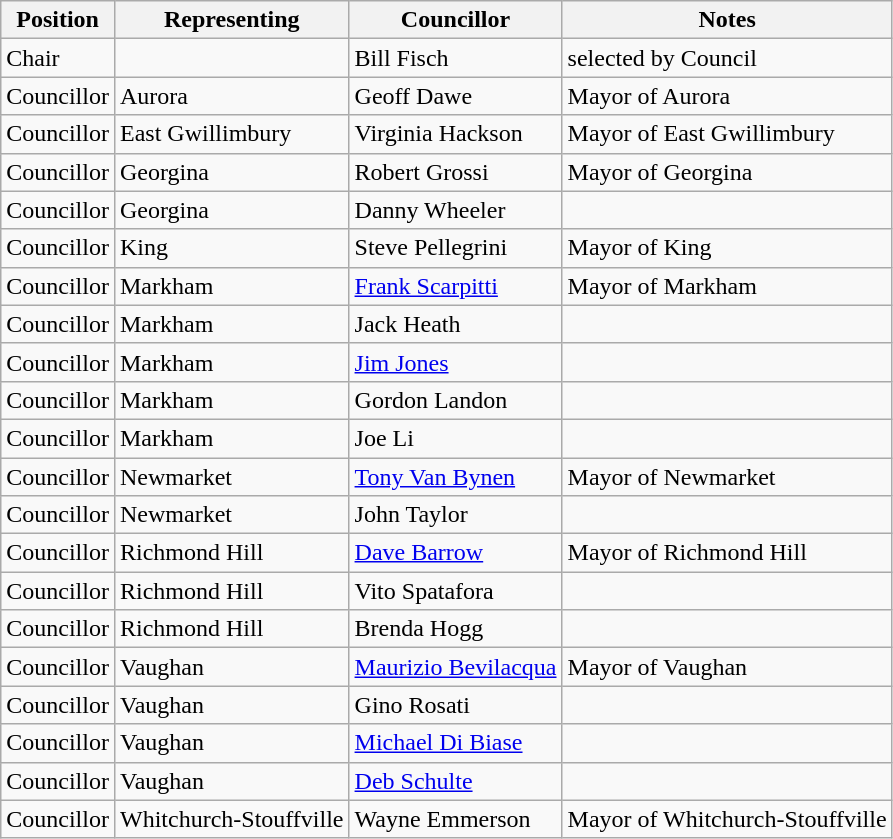<table class="wikitable">
<tr>
<th>Position</th>
<th>Representing</th>
<th>Councillor</th>
<th>Notes</th>
</tr>
<tr>
<td>Chair</td>
<td></td>
<td>Bill Fisch</td>
<td>selected by Council</td>
</tr>
<tr>
<td>Councillor</td>
<td>Aurora</td>
<td>Geoff Dawe</td>
<td>Mayor of Aurora</td>
</tr>
<tr>
<td>Councillor</td>
<td>East Gwillimbury</td>
<td>Virginia Hackson</td>
<td>Mayor of East Gwillimbury</td>
</tr>
<tr>
<td>Councillor</td>
<td>Georgina</td>
<td>Robert Grossi</td>
<td>Mayor of Georgina</td>
</tr>
<tr>
<td>Councillor</td>
<td>Georgina</td>
<td>Danny Wheeler</td>
<td></td>
</tr>
<tr>
<td>Councillor</td>
<td>King</td>
<td>Steve Pellegrini</td>
<td>Mayor of King</td>
</tr>
<tr>
<td>Councillor</td>
<td>Markham</td>
<td><a href='#'>Frank Scarpitti</a></td>
<td>Mayor of Markham</td>
</tr>
<tr>
<td>Councillor</td>
<td>Markham</td>
<td>Jack Heath</td>
<td></td>
</tr>
<tr>
<td>Councillor</td>
<td>Markham</td>
<td><a href='#'>Jim Jones</a></td>
<td></td>
</tr>
<tr>
<td>Councillor</td>
<td>Markham</td>
<td>Gordon Landon</td>
<td></td>
</tr>
<tr>
<td>Councillor</td>
<td>Markham</td>
<td>Joe Li</td>
<td></td>
</tr>
<tr>
<td>Councillor</td>
<td>Newmarket</td>
<td><a href='#'>Tony Van Bynen</a></td>
<td>Mayor of Newmarket</td>
</tr>
<tr>
<td>Councillor</td>
<td>Newmarket</td>
<td>John Taylor</td>
<td></td>
</tr>
<tr>
<td>Councillor</td>
<td>Richmond Hill</td>
<td><a href='#'>Dave Barrow</a></td>
<td>Mayor of Richmond Hill</td>
</tr>
<tr>
<td>Councillor</td>
<td>Richmond Hill</td>
<td>Vito Spatafora</td>
<td></td>
</tr>
<tr>
<td>Councillor</td>
<td>Richmond Hill</td>
<td>Brenda Hogg</td>
<td></td>
</tr>
<tr>
<td>Councillor</td>
<td>Vaughan</td>
<td><a href='#'>Maurizio Bevilacqua</a></td>
<td>Mayor of Vaughan</td>
</tr>
<tr>
<td>Councillor</td>
<td>Vaughan</td>
<td>Gino Rosati</td>
<td></td>
</tr>
<tr>
<td>Councillor</td>
<td>Vaughan</td>
<td><a href='#'>Michael Di Biase</a></td>
<td></td>
</tr>
<tr>
<td>Councillor</td>
<td>Vaughan</td>
<td><a href='#'>Deb Schulte</a></td>
<td></td>
</tr>
<tr>
<td>Councillor</td>
<td>Whitchurch-Stouffville</td>
<td>Wayne Emmerson</td>
<td>Mayor of Whitchurch-Stouffville</td>
</tr>
</table>
